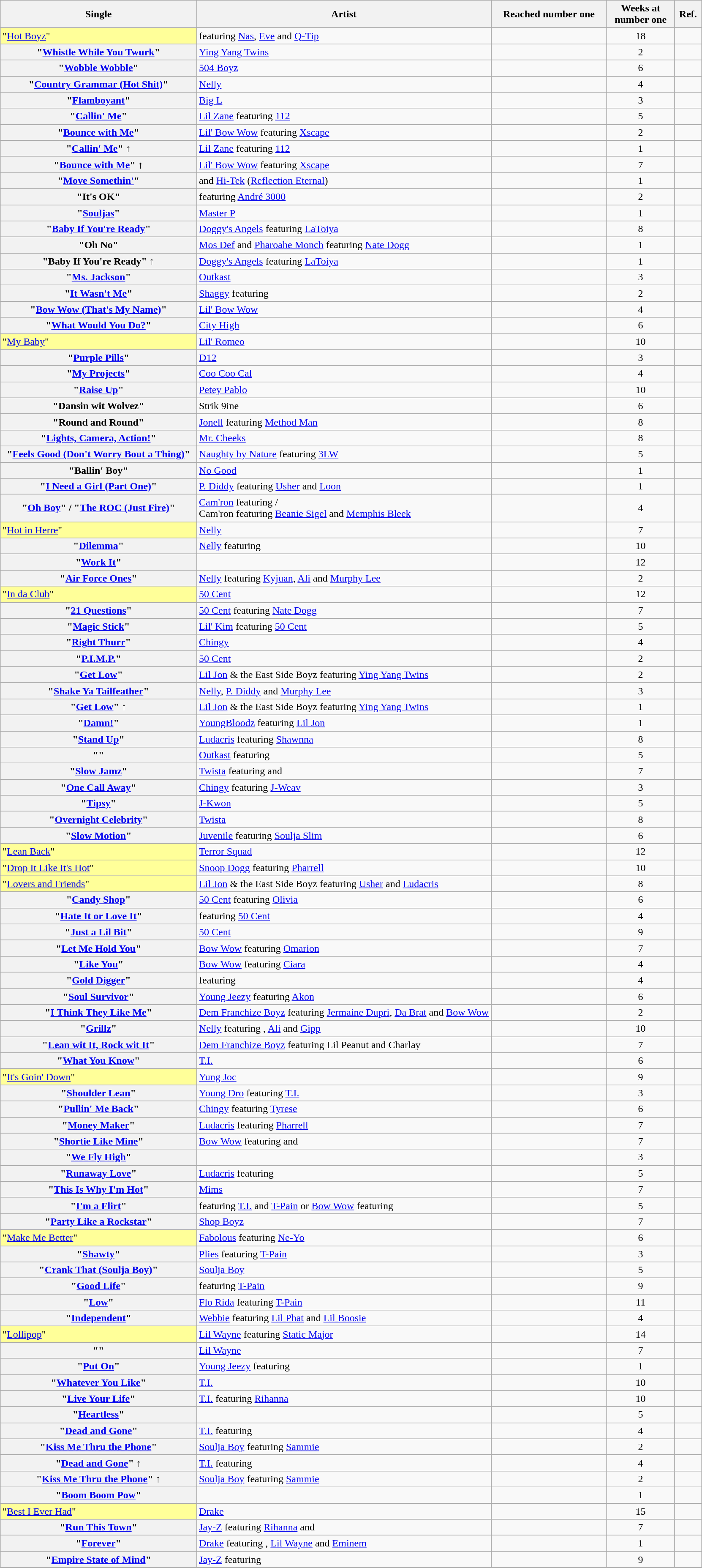<table class="plainrowheaders sortable wikitable">
<tr>
<th scope="col" style="width:28%">Single</th>
<th scope="col" style="width:42%">Artist</th>
<th scope="col">Reached number one</th>
<th scope="col">Weeks at<br>number one</th>
<th scope="col" class="unsortable">Ref.</th>
</tr>
<tr>
<td bgcolor="#FFFF99">"<a href='#'>Hot Boyz</a>" </td>
<td> featuring <a href='#'>Nas</a>, <a href='#'>Eve</a> and <a href='#'>Q-Tip</a></td>
<td></td>
<td align="center">18</td>
<td align="center"></td>
</tr>
<tr>
<th scope="row">"<a href='#'>Whistle While You Twurk</a>"</th>
<td><a href='#'>Ying Yang Twins</a></td>
<td></td>
<td align="center">2</td>
<td align="center"></td>
</tr>
<tr>
<th scope="row">"<a href='#'>Wobble Wobble</a>"</th>
<td><a href='#'>504 Boyz</a></td>
<td></td>
<td align="center">6</td>
<td align="center"></td>
</tr>
<tr>
<th scope="row">"<a href='#'>Country Grammar (Hot Shit)</a>"</th>
<td><a href='#'>Nelly</a></td>
<td></td>
<td align="center">4</td>
<td align="center"></td>
</tr>
<tr>
<th scope="row">"<a href='#'>Flamboyant</a>"</th>
<td><a href='#'>Big L</a></td>
<td></td>
<td align="center">3</td>
<td align="center"></td>
</tr>
<tr>
<th scope="row">"<a href='#'>Callin' Me</a>"</th>
<td><a href='#'>Lil Zane</a> featuring <a href='#'>112</a></td>
<td></td>
<td align="center">5</td>
<td align="center"></td>
</tr>
<tr>
<th scope="row">"<a href='#'>Bounce with Me</a>"</th>
<td><a href='#'>Lil' Bow Wow</a> featuring <a href='#'>Xscape</a></td>
<td></td>
<td align="center">2</td>
<td align="center"></td>
</tr>
<tr>
<th scope="row">"<a href='#'>Callin' Me</a>" ↑</th>
<td><a href='#'>Lil Zane</a> featuring <a href='#'>112</a></td>
<td></td>
<td align="center">1</td>
<td align="center"></td>
</tr>
<tr>
<th scope="row">"<a href='#'>Bounce with Me</a>" ↑</th>
<td><a href='#'>Lil' Bow Wow</a> featuring <a href='#'>Xscape</a></td>
<td></td>
<td align="center">7</td>
<td align="center"></td>
</tr>
<tr>
<th scope="row">"<a href='#'>Move Somethin'</a>"</th>
<td> and <a href='#'>Hi-Tek</a> (<a href='#'>Reflection Eternal</a>)</td>
<td></td>
<td align="center">1</td>
<td align="center"></td>
</tr>
<tr>
<th scope="row">"It's OK"</th>
<td> featuring <a href='#'>André 3000</a></td>
<td></td>
<td align="center">2</td>
<td align="center"></td>
</tr>
<tr>
<th scope="row">"<a href='#'>Souljas</a>"</th>
<td><a href='#'>Master P</a></td>
<td></td>
<td align="center">1</td>
<td align="center"></td>
</tr>
<tr>
<th scope="row">"<a href='#'>Baby If You're Ready</a>"</th>
<td><a href='#'>Doggy's Angels</a> featuring <a href='#'>LaToiya</a></td>
<td></td>
<td align="center">8</td>
<td align="center"></td>
</tr>
<tr>
<th scope="row">"Oh No"</th>
<td><a href='#'>Mos Def</a> and <a href='#'>Pharoahe Monch</a> featuring <a href='#'>Nate Dogg</a></td>
<td></td>
<td align="center">1</td>
<td align="center"></td>
</tr>
<tr>
<th scope="row">"Baby If You're Ready" ↑</th>
<td><a href='#'>Doggy's Angels</a> featuring <a href='#'>LaToiya</a></td>
<td></td>
<td align="center">1</td>
<td align="center"></td>
</tr>
<tr>
<th scope="row">"<a href='#'>Ms. Jackson</a>"</th>
<td><a href='#'>Outkast</a></td>
<td></td>
<td align="center">3</td>
<td align="center"></td>
</tr>
<tr>
<th scope="row">"<a href='#'>It Wasn't Me</a>"</th>
<td><a href='#'>Shaggy</a> featuring </td>
<td></td>
<td align="center">2</td>
<td align="center"></td>
</tr>
<tr>
<th scope="row">"<a href='#'>Bow Wow (That's My Name)</a>"</th>
<td><a href='#'>Lil' Bow Wow</a></td>
<td></td>
<td align="center">4</td>
<td align="center"></td>
</tr>
<tr>
<th scope="row">"<a href='#'>What Would You Do?</a>"</th>
<td><a href='#'>City High</a></td>
<td></td>
<td align="center">6</td>
<td align="center"></td>
</tr>
<tr>
<td bgcolor="#FFFF99">"<a href='#'>My Baby</a>" </td>
<td><a href='#'>Lil' Romeo</a></td>
<td></td>
<td align="center">10</td>
<td align="center"></td>
</tr>
<tr>
<th scope="row">"<a href='#'>Purple Pills</a>"</th>
<td><a href='#'>D12</a></td>
<td></td>
<td align="center">3</td>
<td align="center"></td>
</tr>
<tr>
<th scope="row">"<a href='#'>My Projects</a>"</th>
<td><a href='#'>Coo Coo Cal</a></td>
<td></td>
<td align="center">4</td>
<td align="center"></td>
</tr>
<tr>
<th scope="row">"<a href='#'>Raise Up</a>"</th>
<td><a href='#'>Petey Pablo</a></td>
<td></td>
<td align="center">10</td>
<td align="center"></td>
</tr>
<tr>
<th scope="row">"Dansin wit Wolvez"</th>
<td>Strik 9ine</td>
<td></td>
<td align="center">6</td>
<td align="center"></td>
</tr>
<tr>
<th scope="row">"Round and Round"</th>
<td><a href='#'>Jonell</a> featuring <a href='#'>Method Man</a></td>
<td></td>
<td align="center">8</td>
<td align="center"></td>
</tr>
<tr>
<th scope="row">"<a href='#'>Lights, Camera, Action!</a>"</th>
<td><a href='#'>Mr. Cheeks</a></td>
<td></td>
<td align="center">8</td>
<td align="center"></td>
</tr>
<tr>
<th scope="row">"<a href='#'>Feels Good (Don't Worry Bout a Thing)</a>"</th>
<td><a href='#'>Naughty by Nature</a> featuring <a href='#'>3LW</a></td>
<td></td>
<td align="center">5</td>
<td align="center"></td>
</tr>
<tr>
<th scope="row">"Ballin' Boy"</th>
<td><a href='#'>No Good</a></td>
<td></td>
<td align="center">1</td>
<td align="center"></td>
</tr>
<tr>
<th scope="row">"<a href='#'>I Need a Girl (Part One)</a>"</th>
<td><a href='#'>P. Diddy</a> featuring <a href='#'>Usher</a> and <a href='#'>Loon</a></td>
<td></td>
<td align="center">1</td>
<td align="center"></td>
</tr>
<tr>
<th scope="row">"<a href='#'>Oh Boy</a>" / "<a href='#'>The ROC (Just Fire)</a>"</th>
<td><a href='#'>Cam'ron</a> featuring  /<br>Cam'ron featuring <a href='#'>Beanie Sigel</a> and <a href='#'>Memphis Bleek</a></td>
<td></td>
<td align="center">4</td>
<td align="center"></td>
</tr>
<tr>
<td bgcolor="#FFFF99">"<a href='#'>Hot in Herre</a>" </td>
<td><a href='#'>Nelly</a></td>
<td></td>
<td align="center">7</td>
<td align="center"></td>
</tr>
<tr>
<th scope="row">"<a href='#'>Dilemma</a>"</th>
<td><a href='#'>Nelly</a> featuring </td>
<td></td>
<td align="center">10</td>
<td align="center"></td>
</tr>
<tr>
<th scope="row">"<a href='#'>Work It</a>"</th>
<td></td>
<td></td>
<td align="center">12</td>
<td align="center"></td>
</tr>
<tr>
<th scope="row">"<a href='#'>Air Force Ones</a>"</th>
<td><a href='#'>Nelly</a> featuring <a href='#'>Kyjuan</a>, <a href='#'>Ali</a> and <a href='#'>Murphy Lee</a></td>
<td></td>
<td align="center">2</td>
<td align="center"></td>
</tr>
<tr>
<td bgcolor="#FFFF99">"<a href='#'>In da Club</a>" </td>
<td><a href='#'>50 Cent</a></td>
<td></td>
<td align="center">12</td>
<td align="center"></td>
</tr>
<tr>
<th scope="row">"<a href='#'>21 Questions</a>"</th>
<td><a href='#'>50 Cent</a> featuring <a href='#'>Nate Dogg</a></td>
<td></td>
<td align="center">7</td>
<td align="center"></td>
</tr>
<tr>
<th scope="row">"<a href='#'>Magic Stick</a>"</th>
<td><a href='#'>Lil' Kim</a> featuring <a href='#'>50 Cent</a></td>
<td></td>
<td align="center">5</td>
<td align="center"></td>
</tr>
<tr>
<th scope="row">"<a href='#'>Right Thurr</a>"</th>
<td><a href='#'>Chingy</a></td>
<td></td>
<td align="center">4</td>
<td align="center"></td>
</tr>
<tr>
<th scope="row">"<a href='#'>P.I.M.P.</a>"</th>
<td><a href='#'>50 Cent</a></td>
<td></td>
<td align="center">2</td>
<td align="center"></td>
</tr>
<tr>
<th scope="row">"<a href='#'>Get Low</a>"</th>
<td><a href='#'>Lil Jon</a> & the East Side Boyz featuring <a href='#'>Ying Yang Twins</a></td>
<td></td>
<td align="center">2</td>
<td align="center"></td>
</tr>
<tr>
<th scope="row">"<a href='#'>Shake Ya Tailfeather</a>"</th>
<td><a href='#'>Nelly</a>, <a href='#'>P. Diddy</a> and <a href='#'>Murphy Lee</a></td>
<td></td>
<td align="center">3</td>
<td align="center"></td>
</tr>
<tr>
<th scope="row">"<a href='#'>Get Low</a>" ↑</th>
<td><a href='#'>Lil Jon</a> & the East Side Boyz featuring <a href='#'>Ying Yang Twins</a></td>
<td></td>
<td align="center">1</td>
<td align="center"></td>
</tr>
<tr>
<th scope="row">"<a href='#'>Damn!</a>"</th>
<td><a href='#'>YoungBloodz</a> featuring <a href='#'>Lil Jon</a></td>
<td></td>
<td align="center">1</td>
<td align="center"></td>
</tr>
<tr>
<th scope="row">"<a href='#'>Stand Up</a>"</th>
<td><a href='#'>Ludacris</a> featuring <a href='#'>Shawnna</a></td>
<td></td>
<td align="center">8</td>
<td align="center"></td>
</tr>
<tr>
<th scope="row">""</th>
<td><a href='#'>Outkast</a> featuring </td>
<td></td>
<td align="center">5</td>
<td align="center"></td>
</tr>
<tr>
<th scope="row">"<a href='#'>Slow Jamz</a>"</th>
<td><a href='#'>Twista</a> featuring  and </td>
<td></td>
<td align="center">7</td>
<td align="center"></td>
</tr>
<tr>
<th scope="row">"<a href='#'>One Call Away</a>"</th>
<td><a href='#'>Chingy</a> featuring <a href='#'>J-Weav</a></td>
<td></td>
<td align="center">3</td>
<td align="center"></td>
</tr>
<tr>
<th scope="row">"<a href='#'>Tipsy</a>"</th>
<td><a href='#'>J-Kwon</a></td>
<td></td>
<td align="center">5</td>
<td align="center"></td>
</tr>
<tr>
<th scope="row">"<a href='#'>Overnight Celebrity</a>"</th>
<td><a href='#'>Twista</a></td>
<td></td>
<td align="center">8</td>
<td align="center"></td>
</tr>
<tr>
<th scope="row">"<a href='#'>Slow Motion</a>"</th>
<td><a href='#'>Juvenile</a> featuring <a href='#'>Soulja Slim</a></td>
<td></td>
<td align="center">6</td>
<td align="center"></td>
</tr>
<tr>
<td bgcolor="#FFFF99">"<a href='#'>Lean Back</a>" </td>
<td><a href='#'>Terror Squad</a></td>
<td></td>
<td align="center">12</td>
<td align="center"></td>
</tr>
<tr>
<td bgcolor="#FFFF99">"<a href='#'>Drop It Like It's Hot</a>" </td>
<td><a href='#'>Snoop Dogg</a> featuring <a href='#'>Pharrell</a></td>
<td></td>
<td align="center">10</td>
<td align="center"></td>
</tr>
<tr>
<td bgcolor="#FFFF99">"<a href='#'>Lovers and Friends</a>" </td>
<td><a href='#'>Lil Jon</a> & the East Side Boyz featuring <a href='#'>Usher</a> and <a href='#'>Ludacris</a></td>
<td></td>
<td align="center">8</td>
<td align="center"></td>
</tr>
<tr>
<th scope="row">"<a href='#'>Candy Shop</a>"</th>
<td><a href='#'>50 Cent</a> featuring <a href='#'>Olivia</a></td>
<td></td>
<td align="center">6</td>
<td align="center"></td>
</tr>
<tr>
<th scope="row">"<a href='#'>Hate It or Love It</a>"</th>
<td> featuring <a href='#'>50 Cent</a></td>
<td></td>
<td align="center">4</td>
<td align="center"></td>
</tr>
<tr>
<th scope="row">"<a href='#'>Just a Lil Bit</a>"</th>
<td><a href='#'>50 Cent</a></td>
<td></td>
<td align="center">9</td>
<td align="center"></td>
</tr>
<tr>
<th scope="row">"<a href='#'>Let Me Hold You</a>"</th>
<td><a href='#'>Bow Wow</a> featuring <a href='#'>Omarion</a></td>
<td></td>
<td align="center">7</td>
<td align="center"></td>
</tr>
<tr>
<th scope="row">"<a href='#'>Like You</a>"</th>
<td><a href='#'>Bow Wow</a> featuring <a href='#'>Ciara</a></td>
<td></td>
<td align="center">4</td>
<td align="center"></td>
</tr>
<tr>
<th scope="row">"<a href='#'>Gold Digger</a>"</th>
<td> featuring </td>
<td></td>
<td align="center">4</td>
<td align="center"></td>
</tr>
<tr>
<th scope="row">"<a href='#'>Soul Survivor</a>"</th>
<td><a href='#'>Young Jeezy</a> featuring <a href='#'>Akon</a></td>
<td></td>
<td align="center">6</td>
<td align="center"></td>
</tr>
<tr>
<th scope="row">"<a href='#'>I Think They Like Me</a>"</th>
<td><a href='#'>Dem Franchize Boyz</a> featuring <a href='#'>Jermaine Dupri</a>, <a href='#'>Da Brat</a> and <a href='#'>Bow Wow</a></td>
<td></td>
<td align="center">2</td>
<td align="center"></td>
</tr>
<tr>
<th scope="row">"<a href='#'>Grillz</a>"</th>
<td><a href='#'>Nelly</a> featuring , <a href='#'>Ali</a> and <a href='#'>Gipp</a></td>
<td></td>
<td align="center">10</td>
<td align="center"></td>
</tr>
<tr>
<th scope="row">"<a href='#'>Lean wit It, Rock wit It</a>"</th>
<td><a href='#'>Dem Franchize Boyz</a> featuring Lil Peanut and Charlay</td>
<td></td>
<td align="center">7</td>
<td align="center"></td>
</tr>
<tr>
<th scope="row">"<a href='#'>What You Know</a>"</th>
<td><a href='#'>T.I.</a></td>
<td></td>
<td align="center">6</td>
<td align="center"></td>
</tr>
<tr>
<td bgcolor="#FFFF99">"<a href='#'>It's Goin' Down</a>" </td>
<td><a href='#'>Yung Joc</a></td>
<td></td>
<td align="center">9</td>
<td align="center"></td>
</tr>
<tr>
<th scope="row">"<a href='#'>Shoulder Lean</a>"</th>
<td><a href='#'>Young Dro</a> featuring <a href='#'>T.I.</a></td>
<td></td>
<td align="center">3</td>
<td align="center"></td>
</tr>
<tr>
<th scope="row">"<a href='#'>Pullin' Me Back</a>"</th>
<td><a href='#'>Chingy</a> featuring <a href='#'>Tyrese</a></td>
<td></td>
<td align="center">6</td>
<td align="center"></td>
</tr>
<tr>
<th scope="row">"<a href='#'>Money Maker</a>"</th>
<td><a href='#'>Ludacris</a> featuring <a href='#'>Pharrell</a></td>
<td></td>
<td align="center">7</td>
<td align="center"></td>
</tr>
<tr>
<th scope="row">"<a href='#'>Shortie Like Mine</a>"</th>
<td><a href='#'>Bow Wow</a> featuring  and </td>
<td></td>
<td align="center">7</td>
<td align="center"></td>
</tr>
<tr>
<th scope="row">"<a href='#'>We Fly High</a>"</th>
<td></td>
<td></td>
<td align="center">3</td>
<td align="center"></td>
</tr>
<tr>
<th scope="row">"<a href='#'>Runaway Love</a>"</th>
<td><a href='#'>Ludacris</a> featuring </td>
<td></td>
<td align="center">5</td>
<td align="center"></td>
</tr>
<tr>
<th scope="row">"<a href='#'>This Is Why I'm Hot</a>"</th>
<td><a href='#'>Mims</a></td>
<td></td>
<td align="center">7</td>
<td align="center"></td>
</tr>
<tr>
<th scope="row">"<a href='#'>I'm a Flirt</a>"</th>
<td> featuring <a href='#'>T.I.</a> and <a href='#'>T-Pain</a> or <a href='#'>Bow Wow</a> featuring </td>
<td></td>
<td align="center">5</td>
<td align="center"></td>
</tr>
<tr>
<th scope="row">"<a href='#'>Party Like a Rockstar</a>"</th>
<td><a href='#'>Shop Boyz</a></td>
<td></td>
<td align="center">7</td>
<td align="center"></td>
</tr>
<tr>
<td bgcolor="#FFFF99">"<a href='#'>Make Me Better</a>" </td>
<td><a href='#'>Fabolous</a> featuring <a href='#'>Ne-Yo</a></td>
<td></td>
<td align="center">6</td>
<td align="center"></td>
</tr>
<tr>
<th scope="row">"<a href='#'>Shawty</a>"</th>
<td><a href='#'>Plies</a> featuring <a href='#'>T-Pain</a></td>
<td></td>
<td align="center">3</td>
<td align="center"></td>
</tr>
<tr>
<th scope="row">"<a href='#'>Crank That (Soulja Boy)</a>"</th>
<td><a href='#'>Soulja Boy</a></td>
<td></td>
<td align="center">5</td>
<td align="center"></td>
</tr>
<tr>
<th scope="row">"<a href='#'>Good Life</a>"</th>
<td> featuring <a href='#'>T-Pain</a></td>
<td></td>
<td align="center">9</td>
<td align="center"></td>
</tr>
<tr>
<th scope="row">"<a href='#'>Low</a>"</th>
<td><a href='#'>Flo Rida</a> featuring <a href='#'>T-Pain</a></td>
<td></td>
<td align="center">11</td>
<td align="center"></td>
</tr>
<tr>
<th scope="row">"<a href='#'>Independent</a>"</th>
<td><a href='#'>Webbie</a> featuring <a href='#'>Lil Phat</a> and <a href='#'>Lil Boosie</a></td>
<td></td>
<td align="center">4</td>
<td align="center"></td>
</tr>
<tr>
<td bgcolor="#FFFF99">"<a href='#'>Lollipop</a>" </td>
<td><a href='#'>Lil Wayne</a> featuring <a href='#'>Static Major</a></td>
<td></td>
<td align="center">14</td>
<td align="center"></td>
</tr>
<tr>
<th scope="row">""</th>
<td><a href='#'>Lil Wayne</a></td>
<td></td>
<td align="center">7</td>
<td align="center"></td>
</tr>
<tr>
<th scope="row">"<a href='#'>Put On</a>"</th>
<td><a href='#'>Young Jeezy</a> featuring </td>
<td></td>
<td align="center">1</td>
<td align="center"></td>
</tr>
<tr>
<th scope="row">"<a href='#'>Whatever You Like</a>"</th>
<td><a href='#'>T.I.</a></td>
<td></td>
<td align="center">10</td>
<td align="center"></td>
</tr>
<tr>
<th scope="row">"<a href='#'>Live Your Life</a>"</th>
<td><a href='#'>T.I.</a> featuring <a href='#'>Rihanna</a></td>
<td></td>
<td align="center">10</td>
<td align="center"></td>
</tr>
<tr>
<th scope="row">"<a href='#'>Heartless</a>"</th>
<td></td>
<td></td>
<td align="center">5</td>
<td align="center"></td>
</tr>
<tr>
<th scope="row">"<a href='#'>Dead and Gone</a>"</th>
<td><a href='#'>T.I.</a> featuring </td>
<td></td>
<td align="center">4</td>
<td align="center"></td>
</tr>
<tr>
<th scope="row">"<a href='#'>Kiss Me Thru the Phone</a>"</th>
<td><a href='#'>Soulja Boy</a> featuring <a href='#'>Sammie</a></td>
<td></td>
<td align="center">2</td>
<td align="center"></td>
</tr>
<tr>
<th scope="row">"<a href='#'>Dead and Gone</a>" ↑</th>
<td><a href='#'>T.I.</a> featuring </td>
<td></td>
<td align="center">4</td>
<td align="center"></td>
</tr>
<tr>
<th scope="row">"<a href='#'>Kiss Me Thru the Phone</a>" ↑</th>
<td><a href='#'>Soulja Boy</a> featuring <a href='#'>Sammie</a></td>
<td></td>
<td align="center">2</td>
<td align="center"></td>
</tr>
<tr>
<th scope="row">"<a href='#'>Boom Boom Pow</a>"</th>
<td></td>
<td></td>
<td align="center">1</td>
<td align="center"></td>
</tr>
<tr>
<td bgcolor="#FFFF99">"<a href='#'>Best I Ever Had</a>" </td>
<td><a href='#'>Drake</a></td>
<td></td>
<td align="center">15</td>
<td align="center"></td>
</tr>
<tr>
<th scope="row">"<a href='#'>Run This Town</a>"</th>
<td><a href='#'>Jay-Z</a> featuring <a href='#'>Rihanna</a> and </td>
<td></td>
<td align="center">7</td>
<td align="center"></td>
</tr>
<tr>
<th scope="row">"<a href='#'>Forever</a>"</th>
<td><a href='#'>Drake</a> featuring , <a href='#'>Lil Wayne</a> and <a href='#'>Eminem</a></td>
<td></td>
<td align="center">1</td>
<td align="center"></td>
</tr>
<tr>
<th scope="row">"<a href='#'>Empire State of Mind</a>"</th>
<td><a href='#'>Jay-Z</a> featuring </td>
<td></td>
<td align="center">9</td>
<td align="center"></td>
</tr>
<tr>
</tr>
</table>
